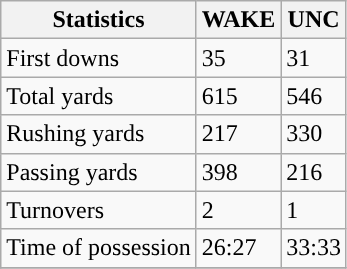<table class="wikitable" style="float: left;">
<tr>
<th>Statistics</th>
<th>WAKE</th>
<th>UNC</th>
</tr>
<tr>
<td>First downs</td>
<td>35</td>
<td>31</td>
</tr>
<tr>
<td>Total yards</td>
<td>615</td>
<td>546</td>
</tr>
<tr>
<td>Rushing yards</td>
<td>217</td>
<td>330</td>
</tr>
<tr>
<td>Passing yards</td>
<td>398</td>
<td>216</td>
</tr>
<tr>
<td>Turnovers</td>
<td>2</td>
<td>1</td>
</tr>
<tr>
<td>Time of possession</td>
<td>26:27</td>
<td>33:33</td>
</tr>
<tr>
</tr>
</table>
